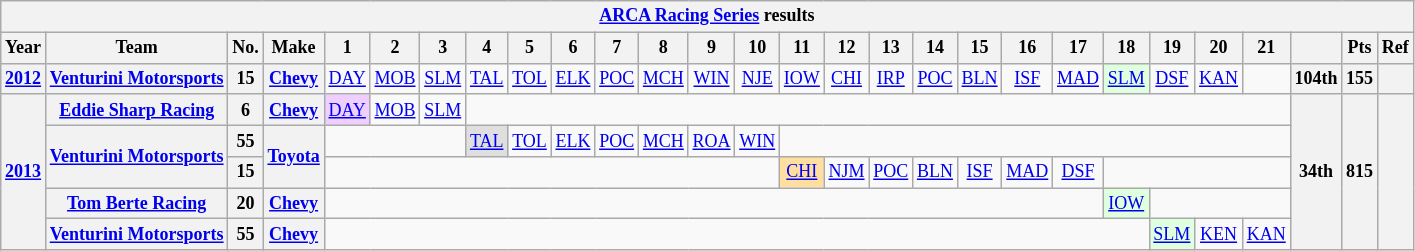<table class="wikitable" style="text-align:center; font-size:75%">
<tr>
<th colspan=48><a href='#'>ARCA Racing Series</a> results</th>
</tr>
<tr>
<th>Year</th>
<th>Team</th>
<th>No.</th>
<th>Make</th>
<th>1</th>
<th>2</th>
<th>3</th>
<th>4</th>
<th>5</th>
<th>6</th>
<th>7</th>
<th>8</th>
<th>9</th>
<th>10</th>
<th>11</th>
<th>12</th>
<th>13</th>
<th>14</th>
<th>15</th>
<th>16</th>
<th>17</th>
<th>18</th>
<th>19</th>
<th>20</th>
<th>21</th>
<th></th>
<th>Pts</th>
<th>Ref</th>
</tr>
<tr>
<th><a href='#'>2012</a></th>
<th><a href='#'>Venturini Motorsports</a></th>
<th>15</th>
<th><a href='#'>Chevy</a></th>
<td><a href='#'>DAY</a></td>
<td><a href='#'>MOB</a></td>
<td><a href='#'>SLM</a></td>
<td><a href='#'>TAL</a></td>
<td><a href='#'>TOL</a></td>
<td><a href='#'>ELK</a></td>
<td><a href='#'>POC</a></td>
<td><a href='#'>MCH</a></td>
<td><a href='#'>WIN</a></td>
<td><a href='#'>NJE</a></td>
<td><a href='#'>IOW</a></td>
<td><a href='#'>CHI</a></td>
<td><a href='#'>IRP</a></td>
<td><a href='#'>POC</a></td>
<td><a href='#'>BLN</a></td>
<td><a href='#'>ISF</a></td>
<td><a href='#'>MAD</a></td>
<td style="background:#DFFFDF;"><a href='#'>SLM</a><br></td>
<td><a href='#'>DSF</a></td>
<td><a href='#'>KAN</a></td>
<td></td>
<th>104th</th>
<th>155</th>
<th></th>
</tr>
<tr>
<th rowspan=5><a href='#'>2013</a></th>
<th><a href='#'>Eddie Sharp Racing</a></th>
<th>6</th>
<th><a href='#'>Chevy</a></th>
<td style="background:#EFCFFF;"><a href='#'>DAY</a><br></td>
<td><a href='#'>MOB</a></td>
<td><a href='#'>SLM</a></td>
<td colspan=18></td>
<th rowspan=5>34th</th>
<th rowspan=5>815</th>
<th rowspan=5></th>
</tr>
<tr>
<th rowspan=2><a href='#'>Venturini Motorsports</a></th>
<th>55</th>
<th rowspan=2><a href='#'>Toyota</a></th>
<td colspan=3></td>
<td style="background:#DFDFDF;"><a href='#'>TAL</a><br></td>
<td><a href='#'>TOL</a></td>
<td><a href='#'>ELK</a></td>
<td><a href='#'>POC</a></td>
<td><a href='#'>MCH</a></td>
<td><a href='#'>ROA</a></td>
<td><a href='#'>WIN</a></td>
<td colspan=11></td>
</tr>
<tr>
<th>15</th>
<td colspan=10></td>
<td style="background:#FFDF9F;"><a href='#'>CHI</a><br></td>
<td><a href='#'>NJM</a></td>
<td><a href='#'>POC</a></td>
<td><a href='#'>BLN</a></td>
<td><a href='#'>ISF</a></td>
<td><a href='#'>MAD</a></td>
<td><a href='#'>DSF</a></td>
<td colspan=4></td>
</tr>
<tr>
<th><a href='#'>Tom Berte Racing</a></th>
<th>20</th>
<th><a href='#'>Chevy</a></th>
<td colspan=17></td>
<td style="background:#DFFFDF;"><a href='#'>IOW</a><br></td>
<td colspan=3></td>
</tr>
<tr>
<th><a href='#'>Venturini Motorsports</a></th>
<th>55</th>
<th><a href='#'>Chevy</a></th>
<td colspan=18></td>
<td style="background:#DFFFDF;"><a href='#'>SLM</a><br></td>
<td><a href='#'>KEN</a></td>
<td><a href='#'>KAN</a></td>
</tr>
</table>
